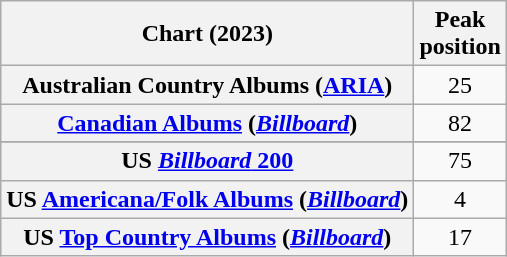<table class="wikitable sortable plainrowheaders" style="text-align:center">
<tr>
<th scope="col">Chart (2023)</th>
<th scope="col">Peak<br>position</th>
</tr>
<tr>
<th scope="row">Australian Country Albums (<a href='#'>ARIA</a>)</th>
<td>25</td>
</tr>
<tr>
<th scope="row"><a href='#'>Canadian Albums</a> (<em><a href='#'>Billboard</a></em>)</th>
<td>82</td>
</tr>
<tr>
</tr>
<tr>
</tr>
<tr>
<th scope="row">US <a href='#'><em>Billboard</em> 200</a></th>
<td>75</td>
</tr>
<tr>
<th scope="row">US <a href='#'>Americana/Folk Albums</a> (<em><a href='#'>Billboard</a></em>)</th>
<td>4</td>
</tr>
<tr>
<th scope="row">US <a href='#'>Top Country Albums</a> (<em><a href='#'>Billboard</a></em>)</th>
<td>17</td>
</tr>
</table>
